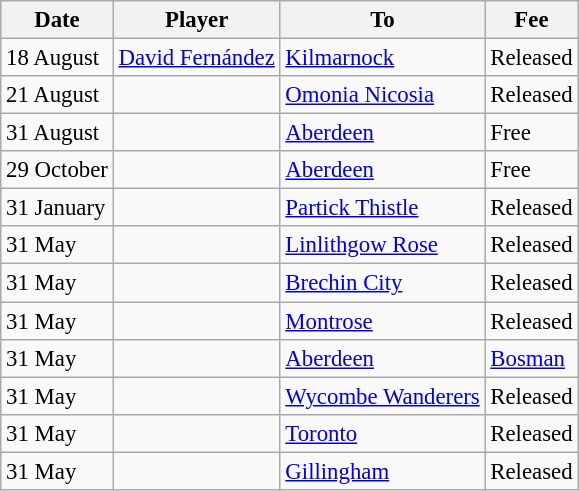<table class="wikitable sortable" style="font-size:95%">
<tr>
<th>Date</th>
<th>Player</th>
<th>To</th>
<th>Fee</th>
</tr>
<tr>
<td>18 August</td>
<td> <a href='#'>David Fernández</a></td>
<td><a href='#'>Kilmarnock</a></td>
<td>Released</td>
</tr>
<tr>
<td>21 August</td>
<td> </td>
<td><a href='#'>Omonia Nicosia</a></td>
<td>Released</td>
</tr>
<tr>
<td>31 August</td>
<td> </td>
<td><a href='#'>Aberdeen</a></td>
<td>Free</td>
</tr>
<tr>
<td>29 October</td>
<td> </td>
<td><a href='#'>Aberdeen</a></td>
<td>Free</td>
</tr>
<tr>
<td>31 January</td>
<td> </td>
<td><a href='#'>Partick Thistle</a></td>
<td>Released</td>
</tr>
<tr>
<td>31 May</td>
<td> </td>
<td><a href='#'>Linlithgow Rose</a></td>
<td>Released</td>
</tr>
<tr>
<td>31 May</td>
<td> </td>
<td><a href='#'>Brechin City</a></td>
<td>Released</td>
</tr>
<tr>
<td>31 May</td>
<td> </td>
<td><a href='#'>Montrose</a></td>
<td>Released</td>
</tr>
<tr>
<td>31 May</td>
<td> </td>
<td><a href='#'>Aberdeen</a></td>
<td><a href='#'>Bosman</a></td>
</tr>
<tr>
<td>31 May</td>
<td> </td>
<td><a href='#'>Wycombe Wanderers</a></td>
<td>Released</td>
</tr>
<tr>
<td>31 May</td>
<td> </td>
<td><a href='#'>Toronto</a></td>
<td>Released</td>
</tr>
<tr>
<td>31 May</td>
<td> </td>
<td><a href='#'>Gillingham</a></td>
<td>Released</td>
</tr>
</table>
